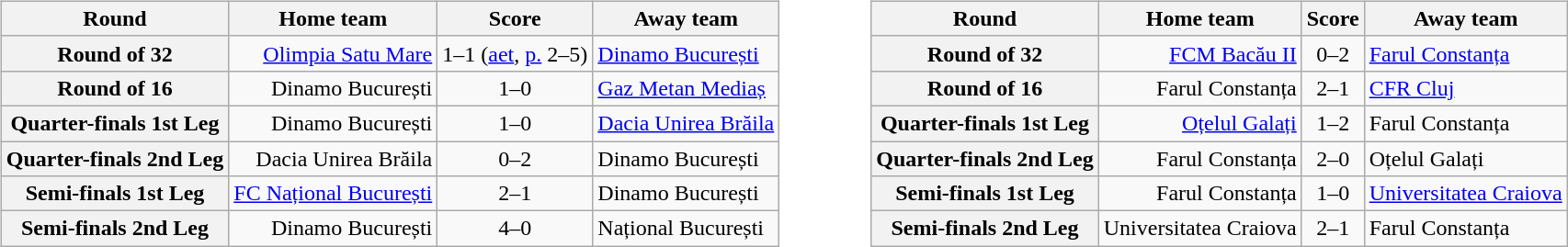<table width=100%>
<tr>
<td width=50% valign=top><br><table class="wikitable">
<tr>
<th>Round</th>
<th>Home team</th>
<th>Score</th>
<th>Away team</th>
</tr>
<tr>
<th>Round of 32</th>
<td align=right><a href='#'>Olimpia Satu Mare</a></td>
<td style="text-align:center;">1–1 (<a href='#'>aet</a>, <a href='#'>p.</a> 2–5)</td>
<td><a href='#'>Dinamo București</a></td>
</tr>
<tr>
<th>Round of 16</th>
<td align=right>Dinamo București</td>
<td style="text-align:center;">1–0</td>
<td><a href='#'>Gaz Metan Mediaș</a></td>
</tr>
<tr>
<th>Quarter-finals 1st Leg</th>
<td align=right>Dinamo București</td>
<td style="text-align:center;">1–0</td>
<td><a href='#'>Dacia Unirea Brăila</a></td>
</tr>
<tr>
<th>Quarter-finals 2nd Leg</th>
<td align=right>Dacia Unirea Brăila</td>
<td style="text-align:center;">0–2</td>
<td>Dinamo București</td>
</tr>
<tr>
<th>Semi-finals 1st Leg</th>
<td align=right><a href='#'>FC Național București</a></td>
<td style="text-align:center;">2–1</td>
<td>Dinamo București</td>
</tr>
<tr>
<th>Semi-finals 2nd Leg</th>
<td align=right>Dinamo București</td>
<td style="text-align:center;">4–0</td>
<td>Național București</td>
</tr>
</table>
</td>
<td width=50% valign=top><br><table class="wikitable">
<tr>
<th>Round</th>
<th>Home team</th>
<th>Score</th>
<th>Away team</th>
</tr>
<tr>
<th>Round of 32</th>
<td align=right><a href='#'>FCM Bacău II</a></td>
<td style="text-align:center;">0–2</td>
<td><a href='#'>Farul Constanța</a></td>
</tr>
<tr>
<th>Round of 16</th>
<td align=right>Farul Constanța</td>
<td style="text-align:center;">2–1</td>
<td><a href='#'>CFR Cluj</a></td>
</tr>
<tr>
<th>Quarter-finals 1st Leg</th>
<td align=right><a href='#'>Oțelul Galați</a></td>
<td style="text-align:center;">1–2</td>
<td>Farul Constanța</td>
</tr>
<tr>
<th>Quarter-finals 2nd Leg</th>
<td align=right>Farul Constanța</td>
<td style="text-align:center;">2–0</td>
<td>Oțelul Galați</td>
</tr>
<tr>
<th>Semi-finals 1st Leg</th>
<td align=right>Farul Constanța</td>
<td style="text-align:center;">1–0</td>
<td><a href='#'>Universitatea Craiova</a></td>
</tr>
<tr>
<th>Semi-finals 2nd Leg</th>
<td align=right>Universitatea Craiova</td>
<td style="text-align:center;">2–1</td>
<td>Farul Constanța</td>
</tr>
</table>
</td>
</tr>
</table>
